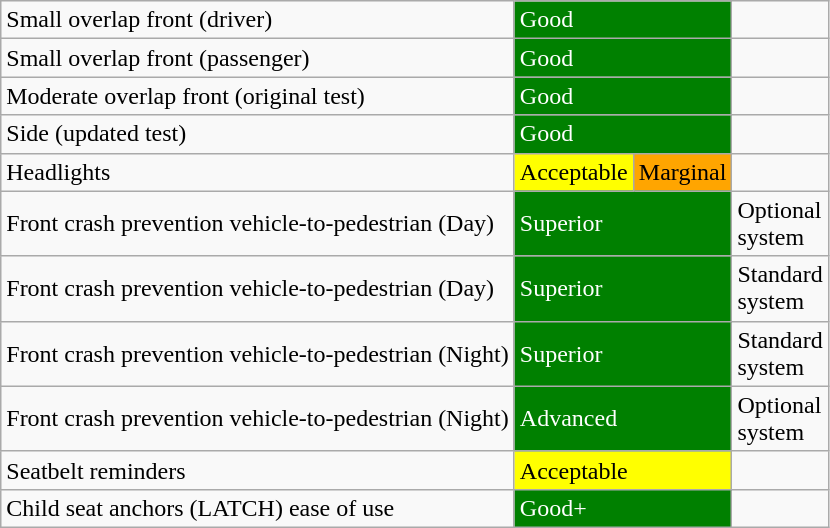<table class="wikitable">
<tr>
<td>Small overlap front (driver)</td>
<td colspan="2" style="color:white;background: green">Good</td>
<td></td>
</tr>
<tr>
<td>Small overlap front (passenger)</td>
<td colspan="2" style="color:white;background: green">Good</td>
<td></td>
</tr>
<tr>
<td>Moderate overlap front (original test)</td>
<td colspan="2" style="color:white;background: green">Good</td>
<td></td>
</tr>
<tr>
<td>Side (updated test)</td>
<td colspan="2" style="color:white;background: green">Good</td>
<td></td>
</tr>
<tr>
<td>Headlights</td>
<td style="color:black;background: yellow">Acceptable</td>
<td style="color:black;background: orange">Marginal</td>
<td></td>
</tr>
<tr>
<td>Front crash prevention vehicle-to-pedestrian (Day)</td>
<td colspan="2" style="color:white;background: green">Superior</td>
<td>Optional<br>system</td>
</tr>
<tr>
<td>Front crash prevention vehicle-to-pedestrian (Day)</td>
<td colspan="2" style="color:white;background: green">Superior</td>
<td>Standard<br>system</td>
</tr>
<tr>
<td>Front crash prevention vehicle-to-pedestrian (Night)</td>
<td colspan="2" style="color:white;background: green">Superior</td>
<td>Standard<br>system</td>
</tr>
<tr>
<td>Front crash prevention vehicle-to-pedestrian (Night)</td>
<td colspan="2" style="color:white;background: green">Advanced</td>
<td>Optional<br>system</td>
</tr>
<tr>
<td>Seatbelt reminders</td>
<td colspan="2" style="color:black;background: yellow">Acceptable</td>
<td></td>
</tr>
<tr>
<td>Child seat anchors (LATCH) ease of use</td>
<td colspan="2" style="color:white;background: green">Good+</td>
<td></td>
</tr>
</table>
